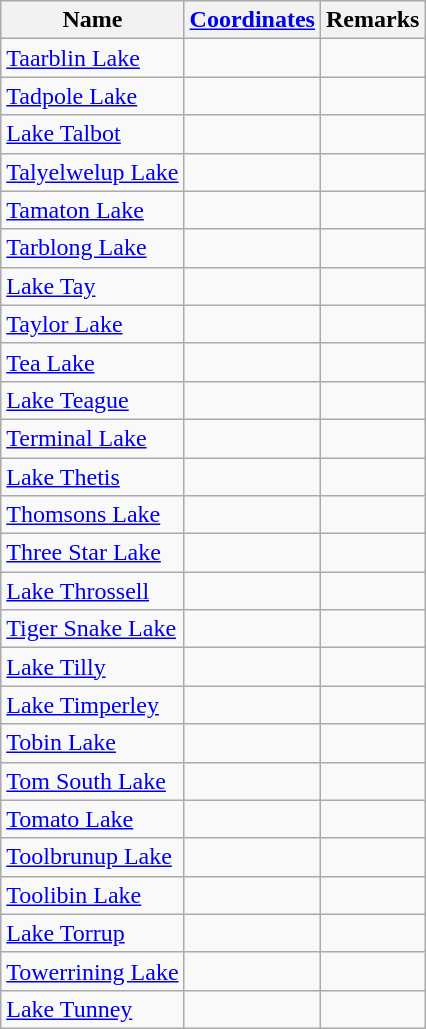<table class="wikitable">
<tr>
<th>Name</th>
<th><a href='#'>Coordinates</a></th>
<th>Remarks</th>
</tr>
<tr>
<td><a href='#'>Taarblin Lake</a></td>
<td></td>
<td></td>
</tr>
<tr>
<td><a href='#'>Tadpole Lake</a></td>
<td></td>
<td></td>
</tr>
<tr>
<td><a href='#'>Lake Talbot</a></td>
<td></td>
<td></td>
</tr>
<tr>
<td><a href='#'>Talyelwelup Lake</a></td>
<td></td>
<td></td>
</tr>
<tr>
<td><a href='#'>Tamaton Lake</a></td>
<td></td>
<td></td>
</tr>
<tr>
<td><a href='#'>Tarblong Lake</a></td>
<td></td>
<td></td>
</tr>
<tr>
<td><a href='#'>Lake Tay</a></td>
<td></td>
<td></td>
</tr>
<tr>
<td><a href='#'>Taylor Lake</a></td>
<td></td>
<td></td>
</tr>
<tr>
<td><a href='#'>Tea Lake</a></td>
<td></td>
<td></td>
</tr>
<tr>
<td><a href='#'>Lake Teague</a></td>
<td></td>
<td></td>
</tr>
<tr>
<td><a href='#'>Terminal Lake</a></td>
<td></td>
<td></td>
</tr>
<tr>
<td><a href='#'>Lake Thetis</a></td>
<td></td>
<td></td>
</tr>
<tr>
<td><a href='#'>Thomsons Lake</a></td>
<td></td>
<td></td>
</tr>
<tr>
<td><a href='#'>Three Star Lake</a></td>
<td></td>
<td></td>
</tr>
<tr>
<td><a href='#'>Lake Throssell</a></td>
<td></td>
<td></td>
</tr>
<tr>
<td><a href='#'>Tiger Snake Lake</a></td>
<td></td>
<td></td>
</tr>
<tr>
<td><a href='#'>Lake Tilly</a></td>
<td></td>
<td></td>
</tr>
<tr>
<td><a href='#'>Lake Timperley</a></td>
<td></td>
<td></td>
</tr>
<tr>
<td><a href='#'>Tobin Lake</a></td>
<td></td>
<td></td>
</tr>
<tr>
<td><a href='#'>Tom South Lake</a></td>
<td></td>
<td></td>
</tr>
<tr>
<td><a href='#'>Tomato Lake</a></td>
<td></td>
<td></td>
</tr>
<tr>
<td><a href='#'>Toolbrunup Lake</a></td>
<td></td>
<td></td>
</tr>
<tr>
<td><a href='#'>Toolibin Lake</a></td>
<td></td>
<td></td>
</tr>
<tr>
<td><a href='#'>Lake Torrup</a></td>
<td></td>
<td></td>
</tr>
<tr>
<td><a href='#'>Towerrining Lake</a></td>
<td></td>
<td></td>
</tr>
<tr>
<td><a href='#'>Lake Tunney</a></td>
<td></td>
<td></td>
</tr>
</table>
